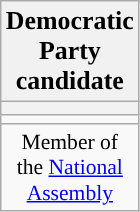<table class="wikitable" style="font-size:90%; text-align:center;">
<tr>
<td style="background:#f1f1f1;" colspan="30"><big><strong>Democratic Party candidate</strong></big></td>
</tr>
<tr>
<th style="width:3em; font-size:135%; background:"><a href='#'></a></th>
</tr>
<tr>
<td></td>
</tr>
<tr>
<td>Member of the <a href='#'>National Assembly</a><br></td>
</tr>
</table>
